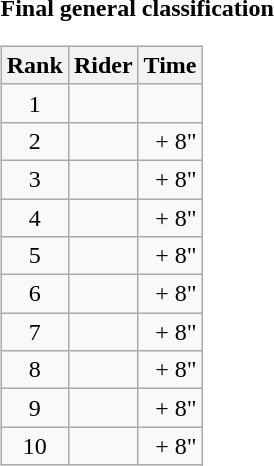<table>
<tr>
<td><strong>Final general classification</strong><br><table class="wikitable">
<tr>
<th scope="col">Rank</th>
<th scope="col">Rider</th>
<th scope="col">Time</th>
</tr>
<tr>
<td style="text-align:center;">1</td>
<td></td>
<td style="text-align:right;"></td>
</tr>
<tr>
<td style="text-align:center;">2</td>
<td></td>
<td style="text-align:right;">+ 8"</td>
</tr>
<tr>
<td style="text-align:center;">3</td>
<td></td>
<td style="text-align:right;">+ 8"</td>
</tr>
<tr>
<td style="text-align:center;">4</td>
<td></td>
<td style="text-align:right;">+ 8"</td>
</tr>
<tr>
<td style="text-align:center;">5</td>
<td></td>
<td style="text-align:right;">+ 8"</td>
</tr>
<tr>
<td style="text-align:center;">6</td>
<td></td>
<td style="text-align:right;">+ 8"</td>
</tr>
<tr>
<td style="text-align:center;">7</td>
<td></td>
<td style="text-align:right;">+ 8"</td>
</tr>
<tr>
<td style="text-align:center;">8</td>
<td></td>
<td style="text-align:right;">+ 8"</td>
</tr>
<tr>
<td style="text-align:center;">9</td>
<td></td>
<td style="text-align:right;">+ 8"</td>
</tr>
<tr>
<td style="text-align:center;">10</td>
<td></td>
<td style="text-align:right;">+ 8"</td>
</tr>
</table>
</td>
</tr>
</table>
